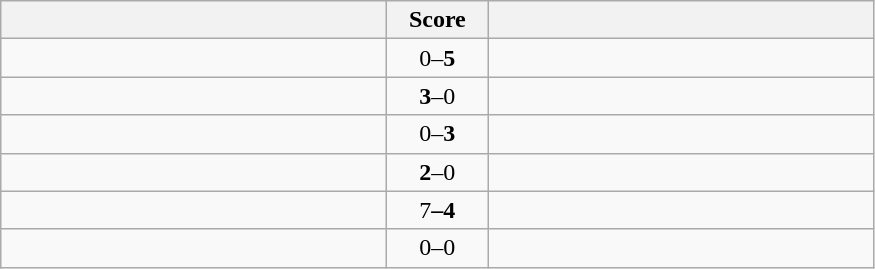<table class="wikitable" style="text-align: center;">
<tr>
<th width=250></th>
<th width=60>Score</th>
<th width=250></th>
</tr>
<tr>
<td align=left></td>
<td>0–<strong>5</strong></td>
<td align=left><strong></td>
</tr>
<tr>
<td align=left></strong></td>
<td><strong>3</strong>–0</td>
<td align=left></td>
</tr>
<tr>
<td align=left></td>
<td>0–<strong>3</strong></td>
<td align=left><strong></td>
</tr>
<tr>
<td align=left></strong></td>
<td><strong>2</strong>–0</td>
<td align=left></td>
</tr>
<tr>
<td align=left><strong></td>
<td></strong>7<strong>–4</td>
<td align=left></td>
</tr>
<tr>
<td align=left></td>
<td>0–0</td>
<td align=left></td>
</tr>
</table>
